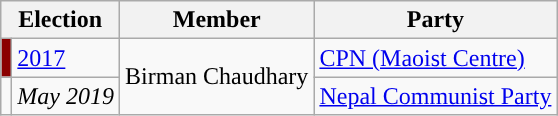<table class="wikitable">
<tr>
<th colspan="2">Election</th>
<th>Member</th>
<th>Party</th>
</tr>
<tr>
<td style="background-color:darkred"></td>
<td><a href='#'>2017</a></td>
<td rowspan="2">Birman Chaudhary</td>
<td><a href='#'>CPN (Maoist Centre)</a></td>
</tr>
<tr>
<td style="background-color:"></td>
<td><em>May 2019</em></td>
<td><a href='#'>Nepal Communist Party</a></td>
</tr>
</table>
